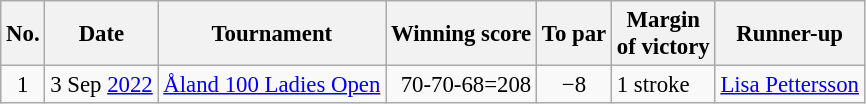<table class="wikitable" style="font-size:95%;">
<tr>
<th>No.</th>
<th>Date</th>
<th>Tournament</th>
<th>Winning score</th>
<th>To par</th>
<th>Margin<br>of victory</th>
<th>Runner-up</th>
</tr>
<tr>
<td align=center>1</td>
<td align=right>3 Sep <a href='#'>2022</a></td>
<td><a href='#'>Åland 100 Ladies Open</a></td>
<td align=right>70-70-68=208</td>
<td align=center>−8</td>
<td>1 stroke</td>
<td> <a href='#'>Lisa Pettersson</a></td>
</tr>
</table>
